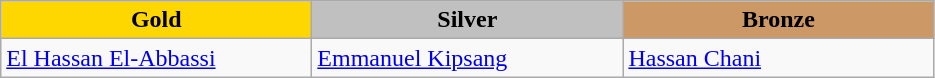<table class="wikitable" style="text-align:left">
<tr align="center">
<td width=200 bgcolor=gold><strong>Gold</strong></td>
<td width=200 bgcolor=silver><strong>Silver</strong></td>
<td width=200 bgcolor=CC9966><strong>Bronze</strong></td>
</tr>
<tr>
<td><a href='#'>El Hassan El-Abbassi</a><br><em></em></td>
<td><a href='#'>Emmanuel Kipsang</a><br><em></em></td>
<td><a href='#'>Hassan Chani</a><br><em></em></td>
</tr>
</table>
